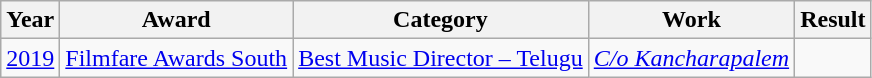<table class="wikitable">
<tr>
<th>Year</th>
<th>Award</th>
<th>Category</th>
<th>Work</th>
<th>Result</th>
</tr>
<tr>
<td><a href='#'>2019</a></td>
<td><a href='#'>Filmfare Awards South</a></td>
<td><a href='#'>Best Music Director – Telugu</a></td>
<td><em><a href='#'>C/o Kancharapalem</a></em></td>
<td></td>
</tr>
</table>
